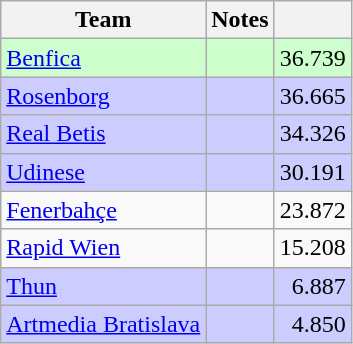<table class="wikitable" style="float:left; margin-right:1em">
<tr>
<th>Team</th>
<th>Notes</th>
<th></th>
</tr>
<tr bgcolor=#ccffcc>
<td> <a href='#'>Benfica</a></td>
<td></td>
<td align=right>36.739</td>
</tr>
<tr bgcolor=#ccccff>
<td> <a href='#'>Rosenborg</a></td>
<td></td>
<td align=right>36.665</td>
</tr>
<tr bgcolor=#ccccff>
<td> <a href='#'>Real Betis</a></td>
<td></td>
<td align=right>34.326</td>
</tr>
<tr bgcolor=#ccccff>
<td> <a href='#'>Udinese</a></td>
<td></td>
<td align=right>30.191</td>
</tr>
<tr>
<td> <a href='#'>Fenerbahçe</a></td>
<td></td>
<td align=right>23.872</td>
</tr>
<tr>
<td> <a href='#'>Rapid Wien</a></td>
<td></td>
<td align=right>15.208</td>
</tr>
<tr bgcolor=#ccccff>
<td> <a href='#'>Thun</a></td>
<td></td>
<td align=right>6.887</td>
</tr>
<tr bgcolor=#ccccff>
<td> <a href='#'>Artmedia Bratislava</a></td>
<td></td>
<td align=right>4.850</td>
</tr>
</table>
